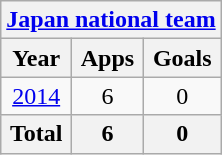<table class="wikitable" style="text-align:center">
<tr>
<th colspan=3><a href='#'>Japan national team</a></th>
</tr>
<tr>
<th>Year</th>
<th>Apps</th>
<th>Goals</th>
</tr>
<tr>
<td><a href='#'>2014</a></td>
<td>6</td>
<td>0</td>
</tr>
<tr>
<th>Total</th>
<th>6</th>
<th>0</th>
</tr>
</table>
